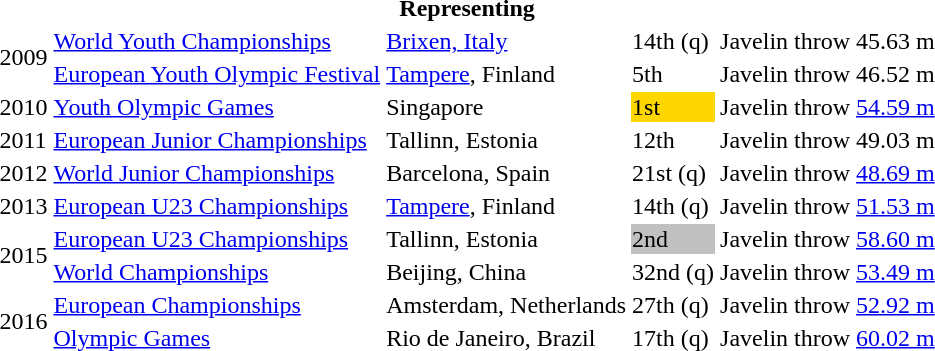<table>
<tr>
<th colspan="6">Representing </th>
</tr>
<tr>
<td rowspan=2>2009</td>
<td><a href='#'>World Youth Championships</a></td>
<td><a href='#'>Brixen, Italy</a></td>
<td>14th (q)</td>
<td>Javelin throw</td>
<td>45.63 m</td>
</tr>
<tr>
<td><a href='#'>European Youth Olympic Festival</a></td>
<td><a href='#'>Tampere</a>, Finland</td>
<td>5th</td>
<td>Javelin throw</td>
<td>46.52 m</td>
</tr>
<tr>
<td>2010</td>
<td><a href='#'>Youth Olympic Games</a></td>
<td>Singapore</td>
<td bgcolor=gold>1st</td>
<td>Javelin throw</td>
<td><a href='#'>54.59 m</a></td>
</tr>
<tr>
<td>2011</td>
<td><a href='#'>European Junior Championships</a></td>
<td>Tallinn, Estonia</td>
<td>12th</td>
<td>Javelin throw</td>
<td>49.03 m</td>
</tr>
<tr>
<td>2012</td>
<td><a href='#'>World Junior Championships</a></td>
<td>Barcelona, Spain</td>
<td>21st (q)</td>
<td>Javelin throw</td>
<td><a href='#'>48.69 m</a></td>
</tr>
<tr>
<td>2013</td>
<td><a href='#'>European U23 Championships</a></td>
<td><a href='#'>Tampere</a>, Finland</td>
<td>14th (q)</td>
<td>Javelin throw</td>
<td><a href='#'>51.53 m</a></td>
</tr>
<tr>
<td rowspan=2>2015</td>
<td><a href='#'>European U23 Championships</a></td>
<td>Tallinn, Estonia</td>
<td bgcolor=silver>2nd</td>
<td>Javelin throw</td>
<td><a href='#'>58.60 m</a></td>
</tr>
<tr>
<td><a href='#'>World Championships</a></td>
<td>Beijing, China</td>
<td>32nd (q)</td>
<td>Javelin throw</td>
<td><a href='#'>53.49 m</a></td>
</tr>
<tr>
<td rowspan=2>2016</td>
<td><a href='#'>European Championships</a></td>
<td>Amsterdam, Netherlands</td>
<td>27th (q)</td>
<td>Javelin throw</td>
<td><a href='#'>52.92 m</a></td>
</tr>
<tr>
<td><a href='#'>Olympic Games</a></td>
<td>Rio de Janeiro, Brazil</td>
<td>17th (q)</td>
<td>Javelin throw</td>
<td><a href='#'>60.02 m</a></td>
</tr>
</table>
